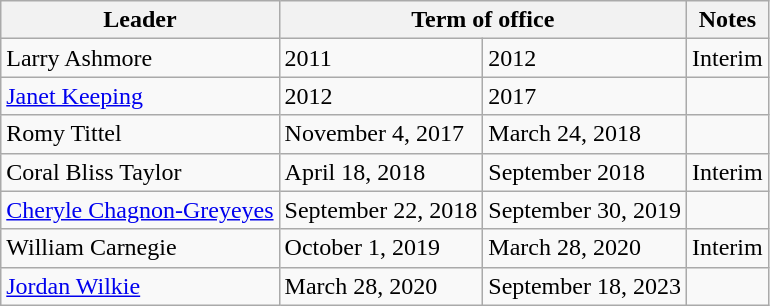<table class="wikitable">
<tr>
<th>Leader</th>
<th colspan="2">Term of office</th>
<th>Notes</th>
</tr>
<tr>
<td>Larry Ashmore</td>
<td>2011</td>
<td>2012</td>
<td>Interim</td>
</tr>
<tr>
<td><a href='#'>Janet Keeping</a></td>
<td>2012</td>
<td>2017</td>
<td></td>
</tr>
<tr>
<td>Romy Tittel</td>
<td>November 4, 2017</td>
<td>March 24, 2018</td>
<td></td>
</tr>
<tr>
<td>Coral Bliss Taylor</td>
<td>April 18, 2018</td>
<td>September 2018</td>
<td>Interim</td>
</tr>
<tr>
<td><a href='#'>Cheryle Chagnon-Greyeyes</a></td>
<td>September 22, 2018</td>
<td>September 30, 2019</td>
<td></td>
</tr>
<tr>
<td>William Carnegie</td>
<td>October 1, 2019</td>
<td>March 28, 2020</td>
<td>Interim</td>
</tr>
<tr>
<td><a href='#'>Jordan Wilkie</a></td>
<td>March 28, 2020</td>
<td>September 18, 2023</td>
<td></td>
</tr>
</table>
